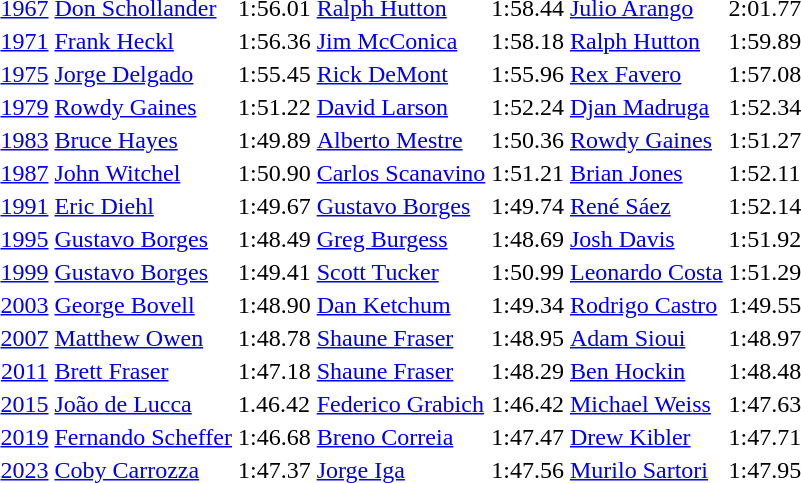<table>
<tr>
<td align=center><a href='#'>1967</a></td>
<td> <a href='#'>Don Schollander</a></td>
<td>1:56.01</td>
<td> <a href='#'>Ralph Hutton</a></td>
<td>1:58.44</td>
<td> <a href='#'>Julio Arango</a></td>
<td>2:01.77</td>
</tr>
<tr>
<td align=center><a href='#'>1971</a></td>
<td> <a href='#'>Frank Heckl</a></td>
<td>1:56.36</td>
<td> <a href='#'>Jim McConica</a></td>
<td>1:58.18</td>
<td> <a href='#'>Ralph Hutton</a></td>
<td>1:59.89</td>
</tr>
<tr>
<td align=center><a href='#'>1975</a></td>
<td> <a href='#'>Jorge Delgado</a></td>
<td>1:55.45</td>
<td> <a href='#'>Rick DeMont</a></td>
<td>1:55.96</td>
<td> <a href='#'>Rex Favero</a></td>
<td>1:57.08</td>
</tr>
<tr>
<td align=center><a href='#'>1979</a></td>
<td> <a href='#'>Rowdy Gaines</a></td>
<td>1:51.22</td>
<td> <a href='#'>David Larson</a></td>
<td>1:52.24</td>
<td> <a href='#'>Djan Madruga</a></td>
<td>1:52.34</td>
</tr>
<tr>
<td align=center><a href='#'>1983</a></td>
<td> <a href='#'>Bruce Hayes</a></td>
<td>1:49.89</td>
<td> <a href='#'>Alberto Mestre</a></td>
<td>1:50.36</td>
<td> <a href='#'>Rowdy Gaines</a></td>
<td>1:51.27</td>
</tr>
<tr>
<td align=center><a href='#'>1987</a></td>
<td> <a href='#'>John Witchel</a></td>
<td>1:50.90</td>
<td> <a href='#'>Carlos Scanavino</a></td>
<td>1:51.21</td>
<td> <a href='#'>Brian Jones</a></td>
<td>1:52.11</td>
</tr>
<tr>
<td align=center><a href='#'>1991</a></td>
<td> <a href='#'>Eric Diehl</a></td>
<td>1:49.67</td>
<td> <a href='#'>Gustavo Borges</a></td>
<td>1:49.74</td>
<td> <a href='#'>René Sáez</a></td>
<td>1:52.14</td>
</tr>
<tr>
<td align=center><a href='#'>1995</a></td>
<td> <a href='#'>Gustavo Borges</a></td>
<td>1:48.49</td>
<td> <a href='#'>Greg Burgess</a></td>
<td>1:48.69</td>
<td> <a href='#'>Josh Davis</a></td>
<td>1:51.92</td>
</tr>
<tr>
<td align=center><a href='#'>1999</a></td>
<td> <a href='#'>Gustavo Borges</a></td>
<td>1:49.41</td>
<td> <a href='#'>Scott Tucker</a></td>
<td>1:50.99</td>
<td> <a href='#'>Leonardo Costa</a></td>
<td>1:51.29</td>
</tr>
<tr>
<td align=center><a href='#'>2003</a></td>
<td> <a href='#'>George Bovell</a></td>
<td>1:48.90</td>
<td> <a href='#'>Dan Ketchum</a></td>
<td>1:49.34</td>
<td> <a href='#'>Rodrigo Castro</a></td>
<td>1:49.55</td>
</tr>
<tr>
<td align=center><a href='#'>2007</a></td>
<td> <a href='#'>Matthew Owen</a></td>
<td>1:48.78</td>
<td> <a href='#'>Shaune Fraser</a></td>
<td>1:48.95</td>
<td> <a href='#'>Adam Sioui</a></td>
<td>1:48.97</td>
</tr>
<tr>
<td align=center><a href='#'>2011</a></td>
<td> <a href='#'>Brett Fraser</a></td>
<td>1:47.18</td>
<td> <a href='#'>Shaune Fraser</a></td>
<td>1:48.29</td>
<td> <a href='#'>Ben Hockin</a></td>
<td>1:48.48</td>
</tr>
<tr>
<td align=center><a href='#'>2015</a></td>
<td> <a href='#'>João de Lucca</a></td>
<td>1.46.42</td>
<td> <a href='#'>Federico Grabich</a></td>
<td>1:46.42</td>
<td> <a href='#'>Michael Weiss</a></td>
<td>1:47.63</td>
</tr>
<tr>
<td align=center><a href='#'>2019</a></td>
<td> <a href='#'>Fernando Scheffer</a></td>
<td>1:46.68</td>
<td> <a href='#'>Breno Correia</a></td>
<td>1:47.47</td>
<td> <a href='#'>Drew Kibler</a></td>
<td>1:47.71</td>
</tr>
<tr>
<td align=center><a href='#'>2023</a></td>
<td> <a href='#'>Coby Carrozza</a></td>
<td>1:47.37</td>
<td> <a href='#'>Jorge Iga</a></td>
<td>1:47.56</td>
<td> <a href='#'>Murilo Sartori</a></td>
<td>1:47.95</td>
</tr>
</table>
